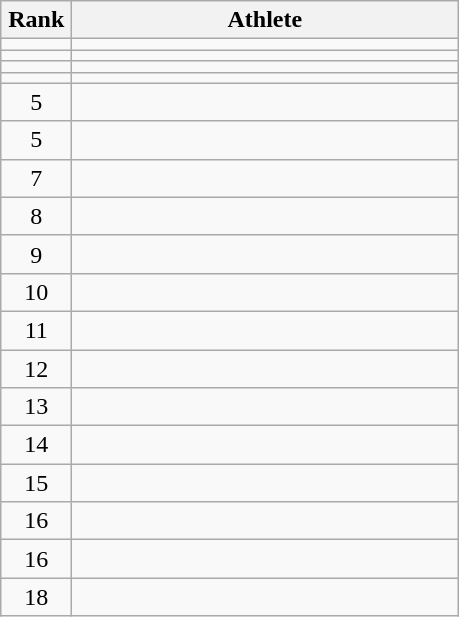<table class="wikitable" style="text-align: center;">
<tr>
<th width=40>Rank</th>
<th width=250>Athlete</th>
</tr>
<tr>
<td></td>
<td align="left"></td>
</tr>
<tr>
<td></td>
<td align="left"></td>
</tr>
<tr>
<td></td>
<td align="left"></td>
</tr>
<tr>
<td></td>
<td align="left"></td>
</tr>
<tr>
<td>5</td>
<td align="left"></td>
</tr>
<tr>
<td>5</td>
<td align="left"></td>
</tr>
<tr>
<td>7</td>
<td align="left"></td>
</tr>
<tr>
<td>8</td>
<td align="left"></td>
</tr>
<tr>
<td>9</td>
<td align="left"></td>
</tr>
<tr>
<td>10</td>
<td align="left"></td>
</tr>
<tr>
<td>11</td>
<td align="left"></td>
</tr>
<tr>
<td>12</td>
<td align="left"></td>
</tr>
<tr>
<td>13</td>
<td align="left"></td>
</tr>
<tr>
<td>14</td>
<td align="left"></td>
</tr>
<tr>
<td>15</td>
<td align="left"></td>
</tr>
<tr>
<td>16</td>
<td align="left"></td>
</tr>
<tr>
<td>16</td>
<td align="left"></td>
</tr>
<tr>
<td>18</td>
<td align="left"></td>
</tr>
</table>
